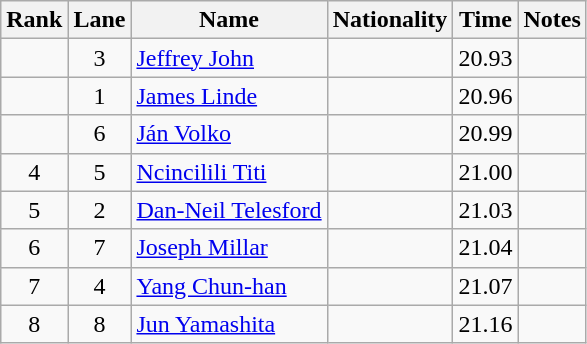<table class="wikitable sortable" style="text-align:center">
<tr>
<th>Rank</th>
<th>Lane</th>
<th>Name</th>
<th>Nationality</th>
<th>Time</th>
<th>Notes</th>
</tr>
<tr>
<td></td>
<td>3</td>
<td align=left><a href='#'>Jeffrey John</a></td>
<td align=left></td>
<td>20.93</td>
<td></td>
</tr>
<tr>
<td></td>
<td>1</td>
<td align=left><a href='#'>James Linde</a></td>
<td align=left></td>
<td>20.96</td>
<td></td>
</tr>
<tr>
<td></td>
<td>6</td>
<td align=left><a href='#'>Ján Volko</a></td>
<td align=left></td>
<td>20.99</td>
<td></td>
</tr>
<tr>
<td>4</td>
<td>5</td>
<td align=left><a href='#'>Ncincilili Titi</a></td>
<td align=left></td>
<td>21.00</td>
<td></td>
</tr>
<tr>
<td>5</td>
<td>2</td>
<td align=left><a href='#'>Dan-Neil Telesford</a></td>
<td align=left></td>
<td>21.03</td>
<td></td>
</tr>
<tr>
<td>6</td>
<td>7</td>
<td align=left><a href='#'>Joseph Millar</a></td>
<td align=left></td>
<td>21.04</td>
<td></td>
</tr>
<tr>
<td>7</td>
<td>4</td>
<td align=left><a href='#'>Yang Chun-han</a></td>
<td align=left></td>
<td>21.07</td>
<td></td>
</tr>
<tr>
<td>8</td>
<td>8</td>
<td align=left><a href='#'>Jun Yamashita</a></td>
<td align=left></td>
<td>21.16</td>
<td></td>
</tr>
</table>
